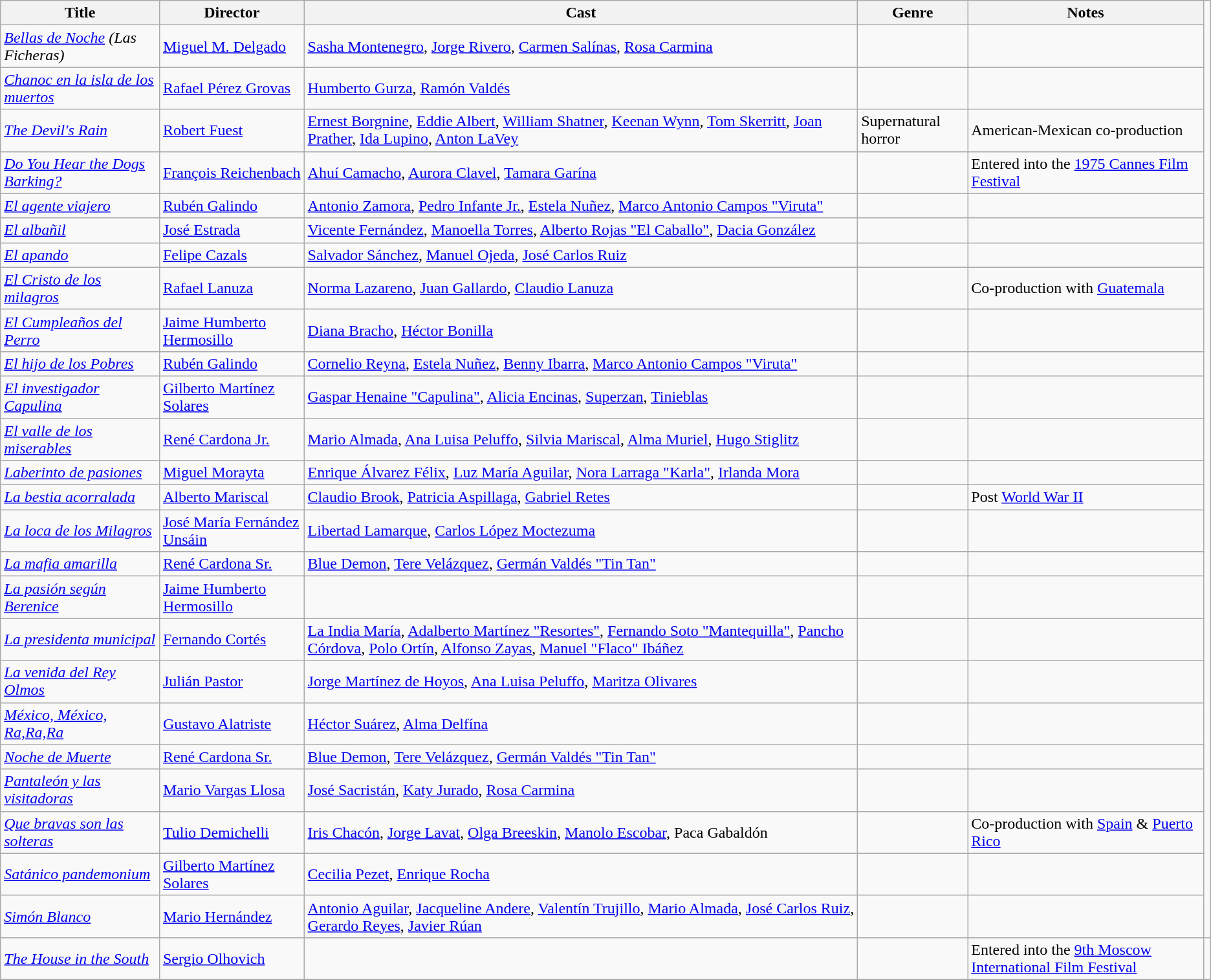<table class="wikitable">
<tr>
<th>Title</th>
<th>Director</th>
<th>Cast</th>
<th>Genre</th>
<th>Notes</th>
</tr>
<tr>
<td><em><a href='#'>Bellas de Noche</a> (Las Ficheras)</em></td>
<td><a href='#'>Miguel M. Delgado</a></td>
<td><a href='#'>Sasha Montenegro</a>, <a href='#'>Jorge Rivero</a>, <a href='#'>Carmen Salínas</a>, <a href='#'>Rosa Carmina</a></td>
<td></td>
<td></td>
</tr>
<tr>
<td><em><a href='#'>Chanoc en la isla de los muertos</a></em></td>
<td><a href='#'>Rafael Pérez Grovas</a></td>
<td><a href='#'>Humberto Gurza</a>, <a href='#'>Ramón Valdés</a></td>
<td></td>
<td></td>
</tr>
<tr>
<td><em><a href='#'>The Devil's Rain</a></em></td>
<td><a href='#'>Robert Fuest</a></td>
<td><a href='#'>Ernest Borgnine</a>, <a href='#'>Eddie Albert</a>, <a href='#'>William Shatner</a>, <a href='#'>Keenan Wynn</a>, <a href='#'>Tom Skerritt</a>, <a href='#'>Joan Prather</a>, <a href='#'>Ida Lupino</a>, <a href='#'>Anton LaVey</a></td>
<td>Supernatural horror</td>
<td>American-Mexican co-production</td>
</tr>
<tr>
<td><em><a href='#'>Do You Hear the Dogs Barking?</a></em></td>
<td><a href='#'>François Reichenbach</a></td>
<td><a href='#'>Ahuí Camacho</a>, <a href='#'>Aurora Clavel</a>, <a href='#'>Tamara Garína</a></td>
<td></td>
<td>Entered into the <a href='#'>1975 Cannes Film Festival</a></td>
</tr>
<tr>
<td><em><a href='#'>El agente viajero</a></em></td>
<td><a href='#'>Rubén Galindo</a></td>
<td><a href='#'>Antonio Zamora</a>, <a href='#'>Pedro Infante Jr.</a>, <a href='#'>Estela Nuñez</a>, <a href='#'>Marco Antonio Campos "Viruta"</a></td>
<td></td>
<td></td>
</tr>
<tr>
<td><em><a href='#'>El albañil</a></em></td>
<td><a href='#'>José Estrada</a></td>
<td><a href='#'>Vicente Fernández</a>, <a href='#'>Manoella Torres</a>, <a href='#'>Alberto Rojas "El Caballo"</a>, <a href='#'>Dacia González</a></td>
<td></td>
<td></td>
</tr>
<tr>
<td><em><a href='#'>El apando</a></em></td>
<td><a href='#'>Felipe Cazals</a></td>
<td><a href='#'>Salvador Sánchez</a>, <a href='#'>Manuel Ojeda</a>, <a href='#'>José Carlos Ruiz</a></td>
<td></td>
<td></td>
</tr>
<tr>
<td><em><a href='#'>El Cristo de los milagros</a></em></td>
<td><a href='#'>Rafael Lanuza</a></td>
<td><a href='#'>Norma Lazareno</a>, <a href='#'>Juan Gallardo</a>, <a href='#'>Claudio Lanuza</a></td>
<td></td>
<td>Co-production with <a href='#'>Guatemala</a></td>
</tr>
<tr>
<td><em><a href='#'>El Cumpleaños del Perro</a></em></td>
<td><a href='#'>Jaime Humberto Hermosillo</a></td>
<td><a href='#'>Diana Bracho</a>, <a href='#'>Héctor Bonilla</a></td>
<td></td>
<td></td>
</tr>
<tr>
<td><em><a href='#'>El hijo de los Pobres</a></em></td>
<td><a href='#'>Rubén Galindo</a></td>
<td><a href='#'>Cornelio Reyna</a>, <a href='#'>Estela Nuñez</a>, <a href='#'>Benny Ibarra</a>, <a href='#'>Marco Antonio Campos "Viruta"</a></td>
<td></td>
<td></td>
</tr>
<tr>
<td><em><a href='#'>El investigador Capulina</a></em></td>
<td><a href='#'>Gilberto Martínez Solares</a></td>
<td><a href='#'>Gaspar Henaine "Capulina"</a>, <a href='#'>Alicia Encinas</a>, <a href='#'>Superzan</a>, <a href='#'>Tinieblas</a></td>
<td></td>
<td></td>
</tr>
<tr>
<td><em><a href='#'>El valle de los miserables</a></em></td>
<td><a href='#'>René Cardona Jr.</a></td>
<td><a href='#'>Mario Almada</a>, <a href='#'>Ana Luisa Peluffo</a>, <a href='#'>Silvia Mariscal</a>, <a href='#'>Alma Muriel</a>, <a href='#'>Hugo Stiglitz</a></td>
<td></td>
<td></td>
</tr>
<tr>
<td><em><a href='#'>Laberinto de pasiones</a></em></td>
<td><a href='#'>Miguel Morayta</a></td>
<td><a href='#'>Enrique Álvarez Félix</a>, <a href='#'>Luz María Aguilar</a>, <a href='#'>Nora Larraga "Karla"</a>, <a href='#'>Irlanda Mora</a></td>
<td></td>
<td></td>
</tr>
<tr>
<td><em><a href='#'>La bestia acorralada</a></em></td>
<td><a href='#'>Alberto Mariscal</a></td>
<td><a href='#'>Claudio Brook</a>, <a href='#'>Patricia Aspillaga</a>, <a href='#'>Gabriel Retes</a></td>
<td></td>
<td>Post <a href='#'>World War II</a></td>
</tr>
<tr>
<td><em><a href='#'>La loca de los Milagros</a></em></td>
<td><a href='#'>José María Fernández Unsáin</a></td>
<td><a href='#'>Libertad Lamarque</a>, <a href='#'>Carlos López Moctezuma</a></td>
<td></td>
<td></td>
</tr>
<tr>
<td><em><a href='#'>La mafia amarilla</a></em></td>
<td><a href='#'>René Cardona Sr.</a></td>
<td><a href='#'>Blue Demon</a>, <a href='#'>Tere Velázquez</a>, <a href='#'>Germán Valdés "Tin Tan"</a></td>
<td></td>
<td></td>
</tr>
<tr>
<td><em><a href='#'>La pasión según Berenice</a></em></td>
<td><a href='#'>Jaime Humberto Hermosillo</a></td>
<td></td>
<td></td>
<td></td>
</tr>
<tr>
<td><em><a href='#'>La presidenta municipal</a></em></td>
<td><a href='#'>Fernando Cortés</a></td>
<td><a href='#'>La India María</a>, <a href='#'>Adalberto Martínez "Resortes"</a>, <a href='#'>Fernando Soto "Mantequilla"</a>, <a href='#'>Pancho Córdova</a>, <a href='#'>Polo Ortín</a>, <a href='#'>Alfonso Zayas</a>, <a href='#'>Manuel "Flaco" Ibáñez</a></td>
<td></td>
<td></td>
</tr>
<tr>
<td><em><a href='#'>La venida del Rey Olmos</a></em></td>
<td><a href='#'>Julián Pastor</a></td>
<td><a href='#'>Jorge Martínez de Hoyos</a>, <a href='#'>Ana Luisa Peluffo</a>, <a href='#'>Maritza Olivares</a></td>
<td></td>
<td></td>
</tr>
<tr>
<td><em><a href='#'>México, México, Ra,Ra,Ra</a></em></td>
<td><a href='#'>Gustavo Alatriste</a></td>
<td><a href='#'>Héctor Suárez</a>, <a href='#'>Alma Delfína</a></td>
<td></td>
<td></td>
</tr>
<tr>
<td><em><a href='#'>Noche de Muerte</a></em></td>
<td><a href='#'>René Cardona Sr.</a></td>
<td><a href='#'>Blue Demon</a>, <a href='#'>Tere Velázquez</a>, <a href='#'>Germán Valdés "Tin Tan"</a></td>
<td></td>
<td></td>
</tr>
<tr>
<td><em><a href='#'>Pantaleón y las visitadoras</a></em></td>
<td><a href='#'>Mario Vargas Llosa</a></td>
<td><a href='#'>José Sacristán</a>, <a href='#'>Katy Jurado</a>, <a href='#'>Rosa Carmina</a></td>
<td></td>
<td></td>
</tr>
<tr>
<td><em><a href='#'>Que bravas son las solteras</a></em></td>
<td><a href='#'>Tulio Demichelli</a></td>
<td><a href='#'>Iris Chacón</a>, <a href='#'>Jorge Lavat</a>, <a href='#'>Olga Breeskin</a>, <a href='#'>Manolo Escobar</a>, Paca Gabaldón</td>
<td></td>
<td>Co-production with <a href='#'>Spain</a> & <a href='#'>Puerto Rico</a></td>
</tr>
<tr>
<td><em><a href='#'>Satánico pandemonium</a></em></td>
<td><a href='#'>Gilberto Martínez Solares</a></td>
<td><a href='#'>Cecilia Pezet</a>, <a href='#'>Enrique Rocha</a></td>
<td></td>
<td></td>
</tr>
<tr>
<td><em><a href='#'>Simón Blanco</a></em></td>
<td><a href='#'>Mario Hernández</a></td>
<td><a href='#'>Antonio Aguilar</a>, <a href='#'>Jacqueline Andere</a>, <a href='#'>Valentín Trujillo</a>, <a href='#'>Mario Almada</a>, <a href='#'>José Carlos Ruiz</a>, <a href='#'>Gerardo Reyes</a>, <a href='#'>Javier Rúan</a></td>
<td></td>
<td></td>
</tr>
<tr>
<td><em><a href='#'>The House in the South</a></em></td>
<td><a href='#'>Sergio Olhovich</a></td>
<td></td>
<td></td>
<td>Entered into the <a href='#'>9th Moscow International Film Festival</a></td>
<td></td>
</tr>
<tr>
</tr>
</table>
